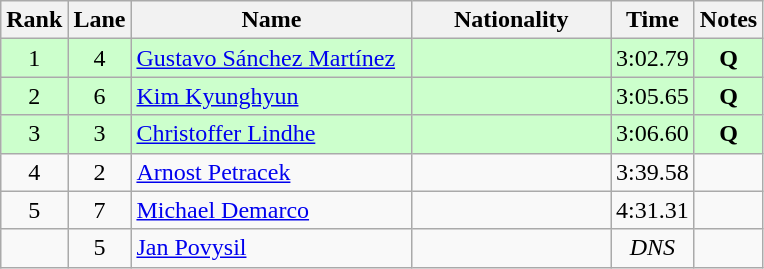<table class="wikitable sortable" style="text-align:center">
<tr>
<th>Rank</th>
<th>Lane</th>
<th style="width:180px">Name</th>
<th style="width:125px">Nationality</th>
<th>Time</th>
<th>Notes</th>
</tr>
<tr style="background:#cfc;">
<td>1</td>
<td>4</td>
<td style="text-align:left;"><a href='#'>Gustavo Sánchez Martínez</a></td>
<td style="text-align:left;"></td>
<td>3:02.79</td>
<td><strong>Q</strong></td>
</tr>
<tr style="background:#cfc;">
<td>2</td>
<td>6</td>
<td style="text-align:left;"><a href='#'>Kim Kyunghyun</a></td>
<td style="text-align:left;"></td>
<td>3:05.65</td>
<td><strong>Q</strong></td>
</tr>
<tr style="background:#cfc;">
<td>3</td>
<td>3</td>
<td style="text-align:left;"><a href='#'>Christoffer Lindhe</a></td>
<td style="text-align:left;"></td>
<td>3:06.60</td>
<td><strong>Q</strong></td>
</tr>
<tr>
<td>4</td>
<td>2</td>
<td style="text-align:left;"><a href='#'>Arnost Petracek</a></td>
<td style="text-align:left;"></td>
<td>3:39.58</td>
<td></td>
</tr>
<tr>
<td>5</td>
<td>7</td>
<td style="text-align:left;"><a href='#'>Michael Demarco</a></td>
<td style="text-align:left;"></td>
<td>4:31.31</td>
<td></td>
</tr>
<tr>
<td></td>
<td>5</td>
<td style="text-align:left;"><a href='#'>Jan Povysil</a></td>
<td style="text-align:left;"></td>
<td><em>DNS</em></td>
<td></td>
</tr>
</table>
